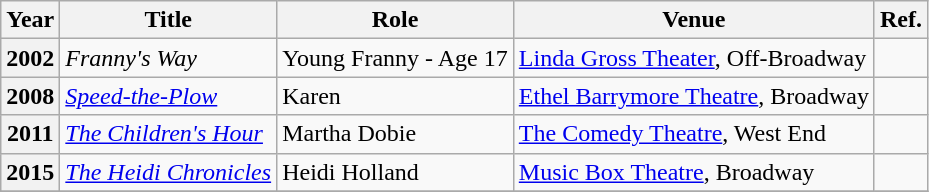<table class="wikitable plainrowheaders sortable">
<tr>
<th scope="col">Year</th>
<th scope="col">Title</th>
<th scope="col">Role</th>
<th scope="col">Venue</th>
<th class=unsortable>Ref.</th>
</tr>
<tr>
<th scope=row>2002</th>
<td><em>Franny's Way</em></td>
<td>Young Franny - Age 17</td>
<td><a href='#'>Linda Gross Theater</a>, Off-Broadway</td>
<td></td>
</tr>
<tr>
<th scope=row>2008</th>
<td><em><a href='#'>Speed-the-Plow</a></em></td>
<td>Karen</td>
<td><a href='#'>Ethel Barrymore Theatre</a>, Broadway</td>
<td></td>
</tr>
<tr>
<th scope=row>2011</th>
<td><em><a href='#'>The Children's Hour</a></em></td>
<td>Martha Dobie</td>
<td><a href='#'>The Comedy Theatre</a>, West End</td>
<td></td>
</tr>
<tr>
<th scope=row>2015</th>
<td><em><a href='#'>The Heidi Chronicles</a></em></td>
<td>Heidi Holland</td>
<td><a href='#'>Music Box Theatre</a>, Broadway</td>
<td></td>
</tr>
<tr>
</tr>
</table>
